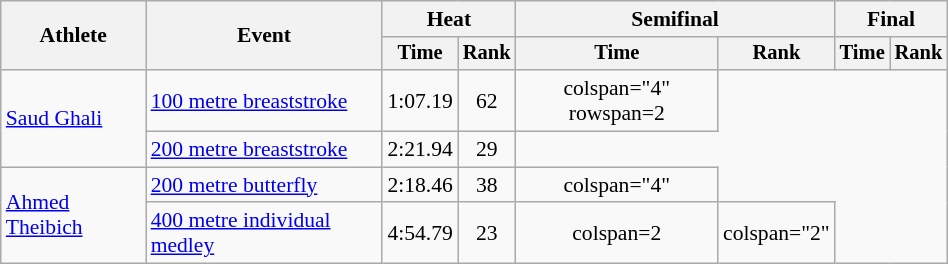<table class="wikitable" style="text-align:center; font-size:90%; width:50%;">
<tr>
<th rowspan="2">Athlete</th>
<th rowspan="2">Event</th>
<th colspan="2">Heat</th>
<th colspan="2">Semifinal</th>
<th colspan="2">Final</th>
</tr>
<tr style="font-size:95%">
<th>Time</th>
<th>Rank</th>
<th>Time</th>
<th>Rank</th>
<th>Time</th>
<th>Rank</th>
</tr>
<tr align=center>
<td align=left rowspan="2"><a href='#'>Saud Ghali</a></td>
<td align=left><a href='#'>100 metre breaststroke</a></td>
<td>1:07.19</td>
<td>62</td>
<td>colspan="4" rowspan=2 </td>
</tr>
<tr align=center>
<td align=left><a href='#'>200 metre breaststroke</a></td>
<td>2:21.94</td>
<td>29</td>
</tr>
<tr align=center>
<td align=left rowspan="2"><a href='#'>Ahmed Theibich</a></td>
<td align=left><a href='#'>200 metre butterfly</a></td>
<td>2:18.46</td>
<td>38</td>
<td>colspan="4" </td>
</tr>
<tr align=center>
<td align=left><a href='#'>400 metre individual medley</a></td>
<td>4:54.79</td>
<td>23</td>
<td>colspan=2 </td>
<td>colspan="2" </td>
</tr>
</table>
